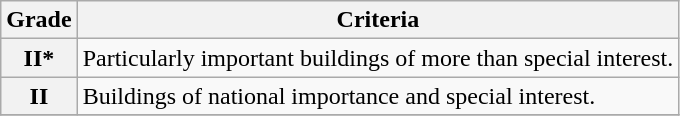<table class="wikitable" border="1">
<tr>
<th>Grade</th>
<th>Criteria</th>
</tr>
<tr>
<th>II*</th>
<td>Particularly important buildings of more than special interest.</td>
</tr>
<tr>
<th>II</th>
<td>Buildings of national importance and special interest.</td>
</tr>
<tr>
</tr>
</table>
